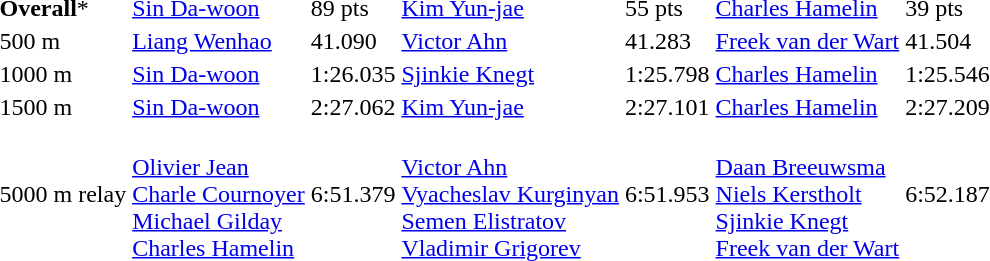<table>
<tr>
<td><strong>Overall</strong>*</td>
<td><a href='#'>Sin Da-woon</a><br></td>
<td>89 pts</td>
<td><a href='#'>Kim Yun-jae</a><br></td>
<td>55 pts</td>
<td><a href='#'>Charles Hamelin</a><br></td>
<td>39 pts</td>
</tr>
<tr>
<td>500 m</td>
<td><a href='#'>Liang Wenhao</a><br></td>
<td>41.090</td>
<td><a href='#'>Victor Ahn</a><br></td>
<td>41.283</td>
<td><a href='#'>Freek van der Wart</a><br></td>
<td>41.504</td>
</tr>
<tr>
<td>1000 m</td>
<td><a href='#'>Sin Da-woon</a><br></td>
<td>1:26.035</td>
<td><a href='#'>Sjinkie Knegt</a><br></td>
<td>1:25.798</td>
<td><a href='#'>Charles Hamelin</a><br></td>
<td>1:25.546</td>
</tr>
<tr>
<td>1500 m</td>
<td><a href='#'>Sin Da-woon</a><br></td>
<td>2:27.062</td>
<td><a href='#'>Kim Yun-jae</a><br></td>
<td>2:27.101</td>
<td><a href='#'>Charles Hamelin</a><br></td>
<td>2:27.209</td>
</tr>
<tr>
<td>5000 m relay</td>
<td><br><a href='#'>Olivier Jean</a><br><a href='#'>Charle Cournoyer</a><br><a href='#'>Michael Gilday</a><br><a href='#'>Charles Hamelin</a></td>
<td>6:51.379</td>
<td><br><a href='#'>Victor Ahn</a><br><a href='#'>Vyacheslav Kurginyan</a><br><a href='#'>Semen Elistratov</a><br><a href='#'>Vladimir Grigorev</a></td>
<td>6:51.953</td>
<td><br><a href='#'>Daan Breeuwsma</a><br><a href='#'>Niels Kerstholt</a><br><a href='#'>Sjinkie Knegt</a><br><a href='#'>Freek van der Wart</a></td>
<td>6:52.187</td>
</tr>
</table>
